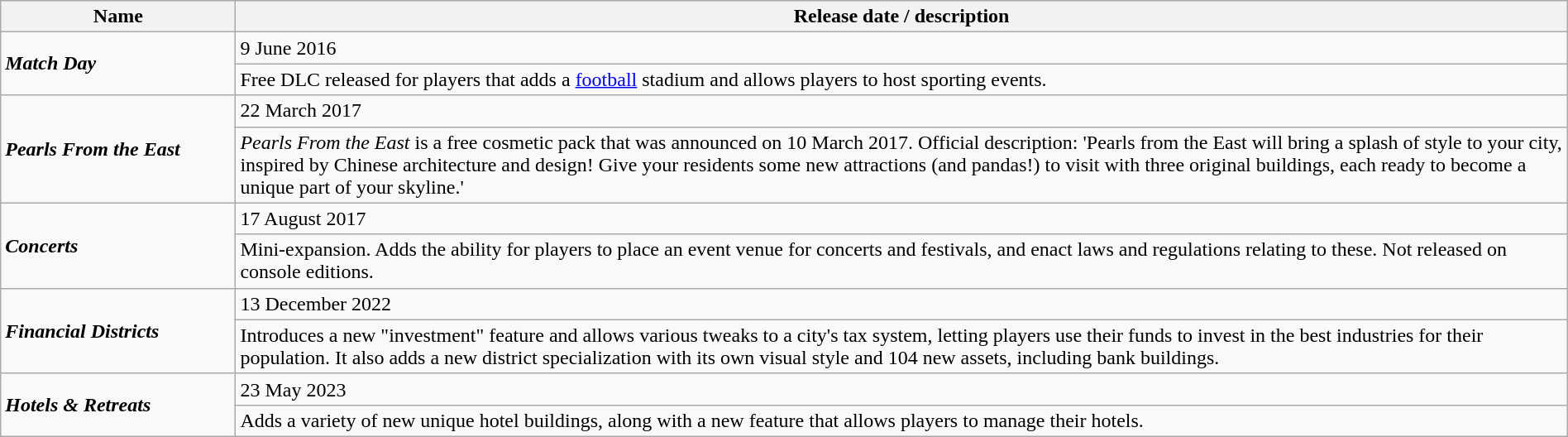<table class="wikitable" style="width: 100%;">
<tr>
<th style="width: 15%;">Name</th>
<th>Release date / description</th>
</tr>
<tr>
<td rowspan="2"><strong><em>Match Day</em></strong></td>
<td>9 June 2016</td>
</tr>
<tr>
<td>Free DLC released for players that adds a <a href='#'>football</a> stadium and allows players to host sporting events.</td>
</tr>
<tr>
<td rowspan="2"><strong><em>Pearls From the East</em></strong></td>
<td>22 March 2017</td>
</tr>
<tr>
<td><em>Pearls From the East</em> is a free cosmetic pack that was announced on 10 March 2017. Official description: 'Pearls from the East will bring a splash of style to your city, inspired by Chinese architecture and design! Give your residents some new attractions (and pandas!) to visit with three original buildings, each ready to become a unique part of your skyline.' </td>
</tr>
<tr>
<td rowspan="2"><strong><em>Concerts</em></strong></td>
<td>17 August 2017</td>
</tr>
<tr>
<td>Mini-expansion. Adds the ability for players to place an event venue for concerts and festivals, and enact laws and regulations relating to these. Not released on console editions.</td>
</tr>
<tr>
<td rowspan="2"><strong><em>Financial Districts</em></strong></td>
<td>13 December 2022</td>
</tr>
<tr>
<td>Introduces a new "investment" feature and allows various tweaks to a city's tax system, letting players use their funds to invest in the best industries for their population. It also adds a new district specialization with its own visual style and 104 new assets, including bank buildings.</td>
</tr>
<tr>
<td rowspan="2"><strong><em>Hotels & Retreats</em></strong></td>
<td>23 May 2023</td>
</tr>
<tr>
<td>Adds a variety of new unique hotel buildings, along with a new feature that allows players to manage their hotels.</td>
</tr>
</table>
